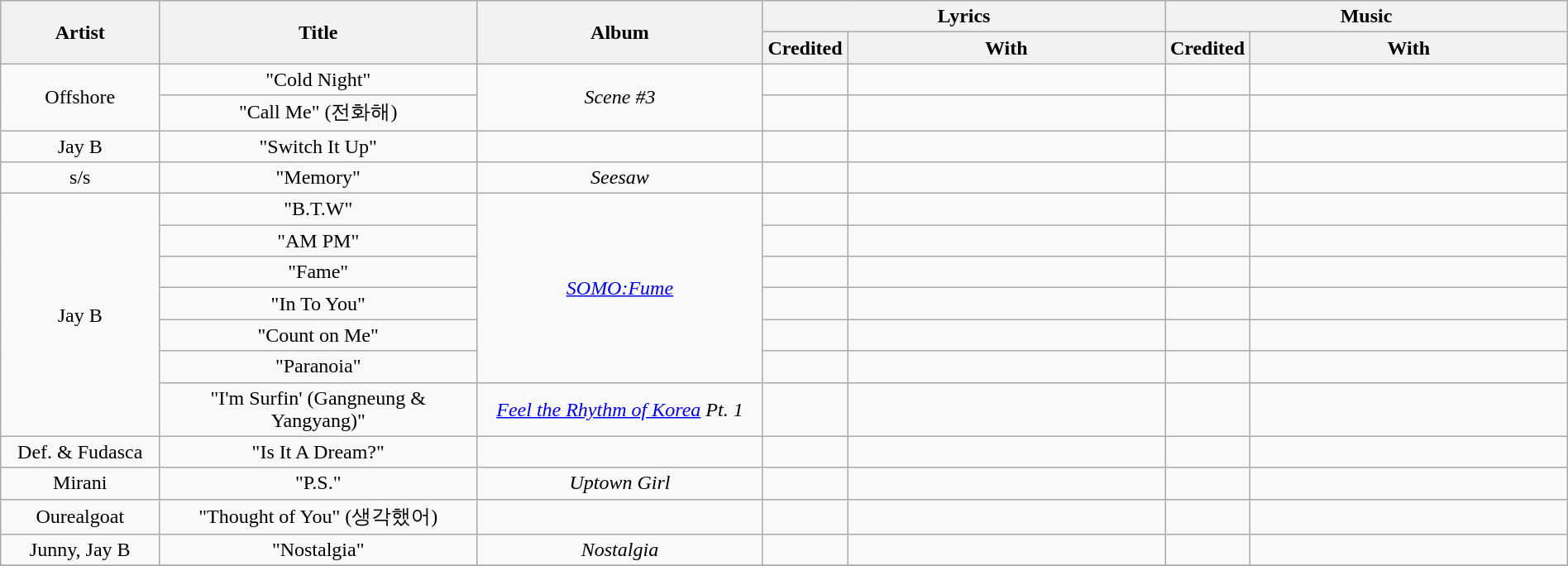<table class="wikitable" style="text-align:center; width:100%;">
<tr>
<th rowspan="2" style="width:10%;">Artist</th>
<th rowspan="2" style="width:20%;">Title</th>
<th rowspan="2" style="width:18%;">Album</th>
<th colspan="2" style="width:26%;">Lyrics</th>
<th colspan="2" style="width:26%;">Music</th>
</tr>
<tr>
<th style="width:5%;">Credited</th>
<th style="width:20%;">With</th>
<th style="width:5%;">Credited</th>
<th style="width:20%;">With</th>
</tr>
<tr>
<td rowspan="2">Offshore</td>
<td>"Cold Night" </td>
<td rowspan="2"><em>Scene #3</em></td>
<td></td>
<td></td>
<td></td>
<td></td>
</tr>
<tr>
<td>"Call Me" (전화해) </td>
<td></td>
<td></td>
<td></td>
<td></td>
</tr>
<tr>
<td>Jay B</td>
<td>"Switch It Up" </td>
<td></td>
<td></td>
<td></td>
<td></td>
<td></td>
</tr>
<tr>
<td>s/s</td>
<td>"Memory" </td>
<td><em>Seesaw</em></td>
<td></td>
<td></td>
<td></td>
<td></td>
</tr>
<tr>
<td rowspan="7">Jay B</td>
<td>"B.T.W" </td>
<td rowspan="6"><em><a href='#'>SOMO:Fume</a></em></td>
<td></td>
<td></td>
<td></td>
<td></td>
</tr>
<tr>
<td>"AM PM" </td>
<td></td>
<td></td>
<td></td>
<td></td>
</tr>
<tr>
<td>"Fame" </td>
<td></td>
<td></td>
<td></td>
<td></td>
</tr>
<tr>
<td>"In To You" </td>
<td></td>
<td></td>
<td></td>
<td></td>
</tr>
<tr>
<td>"Count on Me"</td>
<td></td>
<td></td>
<td></td>
<td></td>
</tr>
<tr>
<td>"Paranoia"</td>
<td></td>
<td></td>
<td></td>
<td></td>
</tr>
<tr>
<td>"I'm Surfin' (Gangneung & Yangyang)"</td>
<td><em><a href='#'>Feel the Rhythm of Korea</a> Pt. 1</em></td>
<td></td>
<td></td>
<td></td>
<td></td>
</tr>
<tr>
<td>Def. & Fudasca</td>
<td>"Is It A Dream?"</td>
<td></td>
<td></td>
<td></td>
<td></td>
<td></td>
</tr>
<tr>
<td>Mirani</td>
<td>"P.S." </td>
<td><em>Uptown Girl</em></td>
<td></td>
<td></td>
<td></td>
<td></td>
</tr>
<tr>
<td>Ourealgoat</td>
<td>"Thought of You" (생각했어) </td>
<td></td>
<td></td>
<td></td>
<td></td>
<td></td>
</tr>
<tr>
<td>Junny, Jay B</td>
<td>"Nostalgia"</td>
<td><em>Nostalgia</em></td>
<td></td>
<td></td>
<td></td>
<td></td>
</tr>
<tr>
</tr>
</table>
